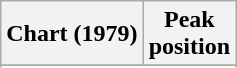<table class="wikitable sortable plainrowheaders" style="text-align:center">
<tr>
<th scope="col">Chart (1979)</th>
<th scope="col">Peak<br>position</th>
</tr>
<tr>
</tr>
<tr>
</tr>
<tr>
</tr>
</table>
